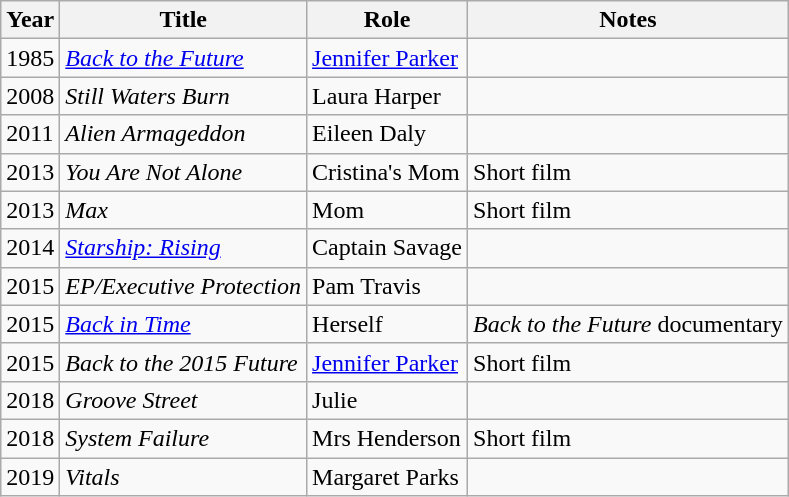<table class="wikitable sortable">
<tr>
<th>Year</th>
<th>Title</th>
<th>Role</th>
<th class="unsortable">Notes</th>
</tr>
<tr>
<td>1985</td>
<td><em><a href='#'>Back to the Future</a></em></td>
<td><a href='#'>Jennifer Parker</a></td>
<td></td>
</tr>
<tr>
<td>2008</td>
<td><em>Still Waters Burn</em></td>
<td>Laura Harper</td>
<td></td>
</tr>
<tr>
<td>2011</td>
<td><em>Alien Armageddon</em></td>
<td>Eileen Daly</td>
<td></td>
</tr>
<tr>
<td>2013</td>
<td><em>You Are Not Alone</em></td>
<td>Cristina's Mom</td>
<td>Short film</td>
</tr>
<tr>
<td>2013</td>
<td><em>Max</em></td>
<td>Mom</td>
<td>Short film</td>
</tr>
<tr>
<td>2014</td>
<td><em><a href='#'>Starship: Rising</a></em></td>
<td>Captain Savage</td>
<td></td>
</tr>
<tr>
<td>2015</td>
<td><em>EP/Executive Protection</em></td>
<td>Pam Travis</td>
<td></td>
</tr>
<tr>
<td>2015</td>
<td><em><a href='#'>Back in Time</a></em></td>
<td>Herself</td>
<td><em>Back to the Future</em> documentary</td>
</tr>
<tr>
<td>2015</td>
<td><em>Back to the 2015 Future</em></td>
<td><a href='#'>Jennifer Parker</a></td>
<td>Short film</td>
</tr>
<tr>
<td>2018</td>
<td><em>Groove Street</em></td>
<td>Julie</td>
<td></td>
</tr>
<tr>
<td>2018</td>
<td><em>System Failure </em></td>
<td>Mrs Henderson</td>
<td>Short film</td>
</tr>
<tr>
<td>2019</td>
<td><em>Vitals</em></td>
<td>Margaret Parks</td>
<td></td>
</tr>
</table>
